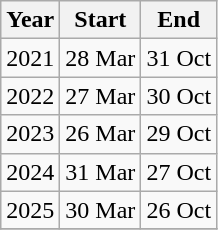<table class="wikitable" align="center">
<tr>
<th>Year</th>
<th>Start</th>
<th>End</th>
</tr>
<tr>
<td>2021</td>
<td>28 Mar</td>
<td>31 Oct</td>
</tr>
<tr>
<td>2022</td>
<td>27 Mar</td>
<td>30 Oct</td>
</tr>
<tr>
<td>2023</td>
<td>26 Mar</td>
<td>29 Oct</td>
</tr>
<tr>
<td>2024</td>
<td>31 Mar</td>
<td>27 Oct</td>
</tr>
<tr>
<td>2025</td>
<td>30 Mar</td>
<td>26 Oct</td>
</tr>
<tr>
</tr>
</table>
